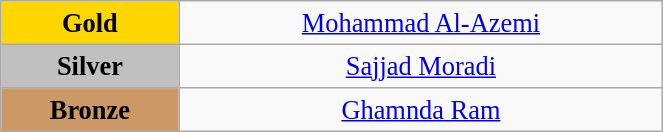<table class="wikitable" style=" text-align:center; font-size:110%;" width="35%">
<tr>
<td bgcolor="gold"><strong>Gold</strong></td>
<td><a href='#'>Mohammad Al-Azemi</a><br></td>
</tr>
<tr>
<td bgcolor="silver"><strong>Silver</strong></td>
<td><a href='#'>Sajjad Moradi</a><br></td>
</tr>
<tr>
<td bgcolor="CC9966"><strong>Bronze</strong></td>
<td><a href='#'>Ghamnda Ram</a><br></td>
</tr>
</table>
